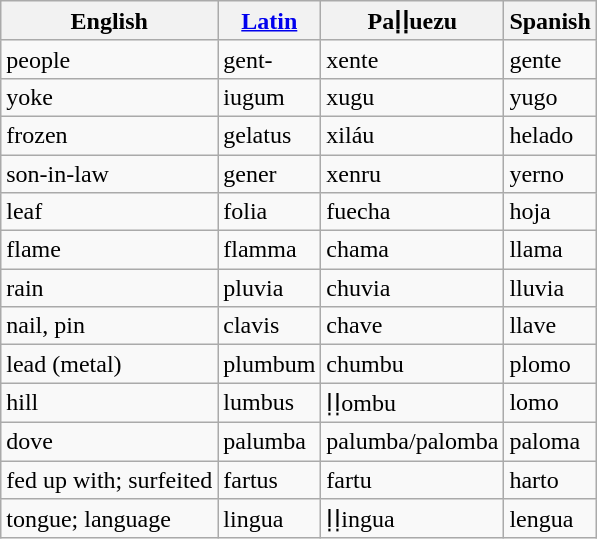<table class="wikitable sortable" padding="5">
<tr>
<th>English</th>
<th><a href='#'>Latin</a></th>
<th>Paḷḷuezu</th>
<th>Spanish</th>
</tr>
<tr ->
<td>people</td>
<td>gent-</td>
<td>xente</td>
<td>gente</td>
</tr>
<tr ->
<td>yoke</td>
<td>iugum</td>
<td>xugu</td>
<td>yugo</td>
</tr>
<tr ->
<td>frozen</td>
<td>gelatus</td>
<td>xiláu</td>
<td>helado</td>
</tr>
<tr ->
<td>son-in-law</td>
<td>gener</td>
<td>xenru</td>
<td>yerno</td>
</tr>
<tr ->
<td>leaf</td>
<td>folia</td>
<td>fuecha</td>
<td>hoja</td>
</tr>
<tr ->
<td>flame</td>
<td>flamma</td>
<td>chama</td>
<td>llama</td>
</tr>
<tr ->
<td>rain</td>
<td>pluvia</td>
<td>chuvia</td>
<td>lluvia</td>
</tr>
<tr ->
<td>nail, pin</td>
<td>clavis</td>
<td>chave</td>
<td>llave</td>
</tr>
<tr ->
<td>lead (metal)</td>
<td>plumbum</td>
<td>chumbu</td>
<td>plomo</td>
</tr>
<tr ->
<td>hill</td>
<td>lumbus</td>
<td>ḷḷombu</td>
<td>lomo</td>
</tr>
<tr ->
<td>dove</td>
<td>palumba</td>
<td>palumba/palomba</td>
<td>paloma</td>
</tr>
<tr ->
<td>fed up with; surfeited</td>
<td>fartus</td>
<td>fartu</td>
<td>harto</td>
</tr>
<tr ->
<td>tongue; language</td>
<td>lingua</td>
<td>ḷḷingua</td>
<td>lengua</td>
</tr>
</table>
